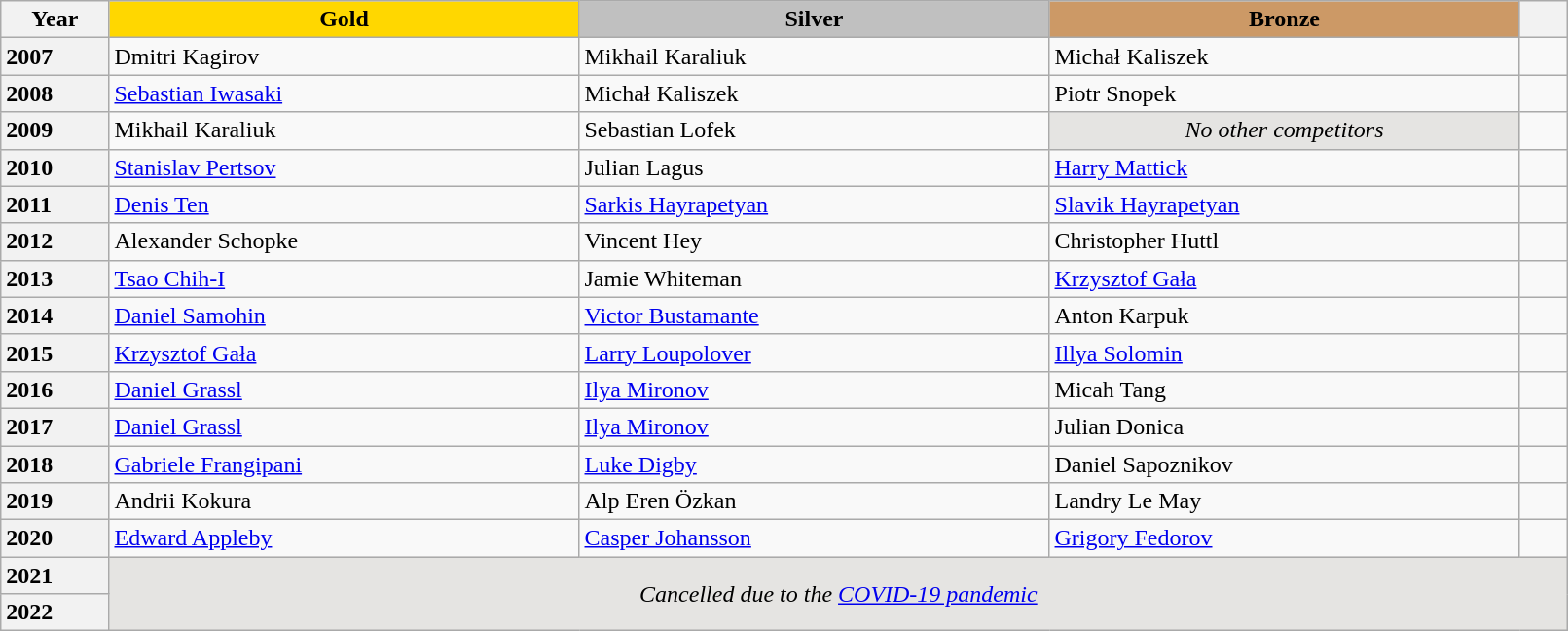<table class="wikitable unsortable" style="text-align:left; width:85%">
<tr>
<th scope="col" style="text-align:center">Year</th>
<td scope="col" style="text-align:center; width:30%; background:gold"><strong>Gold</strong></td>
<td scope="col" style="text-align:center; width:30%; background:silver"><strong>Silver</strong></td>
<td scope="col" style="text-align:center; width:30%; background:#c96"><strong>Bronze</strong></td>
<th scope="col" style="text-align:center"></th>
</tr>
<tr>
<th scope="row" style="text-align:left">2007</th>
<td> Dmitri Kagirov</td>
<td> Mikhail Karaliuk</td>
<td> Michał Kaliszek</td>
<td></td>
</tr>
<tr>
<th scope="row" style="text-align:left">2008</th>
<td> <a href='#'>Sebastian Iwasaki</a></td>
<td> Michał Kaliszek</td>
<td> Piotr Snopek</td>
<td></td>
</tr>
<tr>
<th scope="row" style="text-align:left">2009</th>
<td> Mikhail Karaliuk</td>
<td> Sebastian Lofek</td>
<td align="center" bgcolor="e5e4e2"><em>No other competitors</em></td>
<td></td>
</tr>
<tr>
<th scope="row" style="text-align:left">2010</th>
<td> <a href='#'>Stanislav Pertsov</a></td>
<td> Julian Lagus</td>
<td> <a href='#'>Harry Mattick</a></td>
<td></td>
</tr>
<tr>
<th scope="row" style="text-align:left">2011</th>
<td> <a href='#'>Denis Ten</a></td>
<td> <a href='#'>Sarkis Hayrapetyan</a></td>
<td> <a href='#'>Slavik Hayrapetyan</a></td>
<td></td>
</tr>
<tr>
<th scope="row" style="text-align:left">2012</th>
<td> Alexander Schopke</td>
<td> Vincent Hey</td>
<td> Christopher Huttl</td>
<td></td>
</tr>
<tr>
<th scope="row" style="text-align:left">2013</th>
<td> <a href='#'>Tsao Chih-I</a></td>
<td> Jamie Whiteman</td>
<td> <a href='#'>Krzysztof Gała</a></td>
<td></td>
</tr>
<tr>
<th scope="row" style="text-align:left">2014</th>
<td> <a href='#'>Daniel Samohin</a></td>
<td> <a href='#'>Victor Bustamante</a></td>
<td> Anton Karpuk</td>
<td></td>
</tr>
<tr>
<th scope="row" style="text-align:left">2015</th>
<td> <a href='#'>Krzysztof Gała</a></td>
<td> <a href='#'>Larry Loupolover</a></td>
<td> <a href='#'>Illya Solomin</a></td>
<td></td>
</tr>
<tr>
<th scope="row" style="text-align:left">2016</th>
<td> <a href='#'>Daniel Grassl</a></td>
<td> <a href='#'>Ilya Mironov</a></td>
<td> Micah Tang</td>
<td></td>
</tr>
<tr>
<th scope="row" style="text-align:left">2017</th>
<td> <a href='#'>Daniel Grassl</a></td>
<td> <a href='#'>Ilya Mironov</a></td>
<td> Julian Donica</td>
<td></td>
</tr>
<tr>
<th scope="row" style="text-align:left">2018</th>
<td> <a href='#'>Gabriele Frangipani</a></td>
<td> <a href='#'>Luke Digby</a></td>
<td> Daniel Sapoznikov</td>
<td></td>
</tr>
<tr>
<th scope="row" style="text-align:left">2019</th>
<td> Andrii Kokura</td>
<td> Alp Eren Özkan</td>
<td> Landry Le May</td>
<td></td>
</tr>
<tr>
<th scope="row" style="text-align:left">2020</th>
<td> <a href='#'>Edward Appleby</a></td>
<td> <a href='#'>Casper Johansson</a></td>
<td> <a href='#'>Grigory Fedorov</a></td>
<td></td>
</tr>
<tr>
<th scope="row" style="text-align:left">2021</th>
<td rowspan="2" colspan="4" align="center" bgcolor="e5e4e2"><em>Cancelled due to the <a href='#'>COVID-19 pandemic</a></em></td>
</tr>
<tr>
<th scope="row" style="text-align:left">2022</th>
</tr>
</table>
